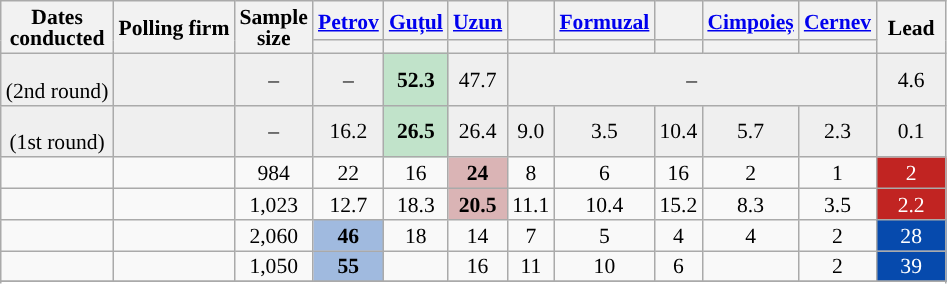<table class="wikitable tpl-blanktable mw-collapsible" style="text-align:center;font-size:90%;line-height:14px;">
<tr>
<th rowspan="2">Dates<br>conducted</th>
<th rowspan="2">Polling firm</th>
<th rowspan="2">Sample<br>size</th>
<th><a href='#'>Petrov</a><br></th>
<th><a href='#'>Guțul</a><br></th>
<th><a href='#'>Uzun</a><br></th>
<th><br></th>
<th><a href='#'>Formuzal</a><br></th>
<th><br></th>
<th><a href='#'>Cimpoieș</a><br></th>
<th><a href='#'>Cernev</a><br></th>
<th rowspan="2" style="width:40px;">Lead</th>
</tr>
<tr>
<th data-sort-type="number" style="background:"></th>
<th data-sort-type="number" style="background:"></th>
<th data-sort-type="number" style="background:"></th>
<th data-sort-type="number" style="background:"></th>
<th data-sort-type="number" style="background:"></th>
<th data-sort-type="number" style="background:"></th>
<th data-sort-type="number" style="background:"></th>
<th data-sort-type="number" style="background:"></th>
</tr>
<tr style="background:#EFEFEF;">
<td><br>(2nd round)</td>
<td></td>
<td>–</td>
<td>–</td>
<td style="background:#C1E3CA;"><strong>52.3</strong></td>
<td>47.7</td>
<td colspan="5">–</td>
<td style="background:">4.6</td>
</tr>
<tr style="background:#EFEFEF;">
<td><br>(1st round)</td>
<td></td>
<td>–</td>
<td>16.2</td>
<td style="background:#C1E3CA;"><strong>26.5</strong></td>
<td>26.4</td>
<td>9.0</td>
<td>3.5</td>
<td>10.4</td>
<td>5.7</td>
<td>2.3</td>
<td style="background:">0.1</td>
</tr>
<tr>
<td></td>
<td></td>
<td>984</td>
<td>22</td>
<td>16</td>
<td style="background:#DAB4B5;"><strong>24</strong></td>
<td>8</td>
<td>6</td>
<td>16</td>
<td>2</td>
<td>1</td>
<td style="background:#C12422; color:white;">2</td>
</tr>
<tr>
<td></td>
<td></td>
<td>1,023</td>
<td>12.7</td>
<td>18.3</td>
<td style="background:#DAB4B5;"><strong>20.5</strong></td>
<td>11.1</td>
<td>10.4</td>
<td>15.2</td>
<td>8.3</td>
<td>3.5</td>
<td style="background:#C12422; color:white;">2.2</td>
</tr>
<tr>
<td></td>
<td></td>
<td>2,060</td>
<td style="background:#A0BADF;"><strong>46</strong></td>
<td>18</td>
<td>14</td>
<td>7</td>
<td>5</td>
<td>4</td>
<td>4</td>
<td>2</td>
<td style="background:#064AAD; color:white;">28</td>
</tr>
<tr>
<td></td>
<td></td>
<td>1,050</td>
<td style="background:#A0BADF;"><strong>55</strong></td>
<td></td>
<td>16</td>
<td>11</td>
<td>10</td>
<td>6</td>
<td></td>
<td>2</td>
<td style="background:#064AAD; color:white;">39</td>
</tr>
<tr>
</tr>
<tr>
</tr>
</table>
